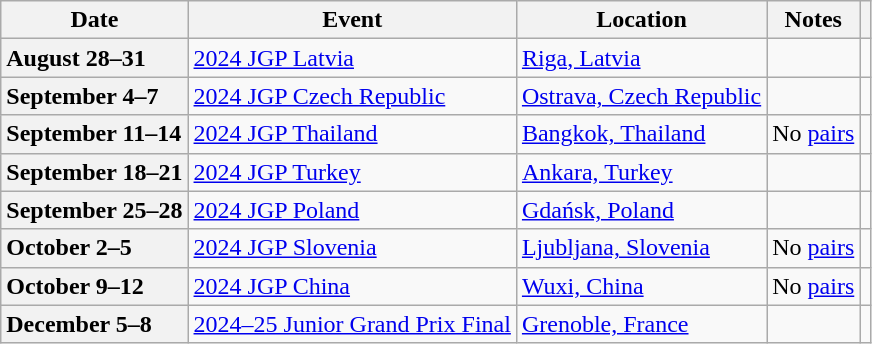<table class="wikitable unsortable" style="text-align:left">
<tr>
<th scope="col">Date</th>
<th scope="col">Event</th>
<th scope="col">Location</th>
<th scope="col">Notes</th>
<th scope="col"></th>
</tr>
<tr>
<th scope="row" style="text-align:left">August 28–31</th>
<td> <a href='#'>2024 JGP Latvia</a></td>
<td><a href='#'>Riga, Latvia</a></td>
<td></td>
<td></td>
</tr>
<tr>
<th scope="row" style="text-align:left">September 4–7</th>
<td> <a href='#'>2024 JGP Czech Republic</a></td>
<td><a href='#'>Ostrava, Czech Republic</a></td>
<td></td>
<td></td>
</tr>
<tr>
<th scope="row" style="text-align:left">September 11–14</th>
<td> <a href='#'>2024 JGP Thailand</a></td>
<td><a href='#'>Bangkok, Thailand</a></td>
<td>No <a href='#'>pairs</a></td>
<td></td>
</tr>
<tr>
<th scope="row" style="text-align:left">September 18–21</th>
<td> <a href='#'>2024 JGP Turkey</a></td>
<td><a href='#'>Ankara, Turkey</a></td>
<td></td>
<td></td>
</tr>
<tr>
<th scope="row" style="text-align:left">September 25–28</th>
<td> <a href='#'>2024 JGP Poland</a></td>
<td><a href='#'>Gdańsk, Poland</a></td>
<td></td>
<td></td>
</tr>
<tr>
<th scope="row" style="text-align:left">October 2–5</th>
<td> <a href='#'>2024 JGP Slovenia</a></td>
<td><a href='#'>Ljubljana, Slovenia</a></td>
<td>No <a href='#'>pairs</a></td>
<td></td>
</tr>
<tr>
<th scope="row" style="text-align:left">October 9–12</th>
<td> <a href='#'>2024 JGP China</a></td>
<td><a href='#'>Wuxi, China</a></td>
<td>No <a href='#'>pairs</a></td>
<td></td>
</tr>
<tr>
<th scope="row" style="text-align:left">December 5–8</th>
<td> <a href='#'>2024–25 Junior Grand Prix Final</a></td>
<td><a href='#'>Grenoble, France</a></td>
<td></td>
<td></td>
</tr>
</table>
